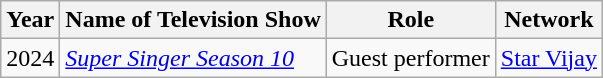<table class="wikitable">
<tr>
<th>Year</th>
<th>Name of Television Show</th>
<th>Role</th>
<th>Network</th>
</tr>
<tr>
<td>2024</td>
<td><em><a href='#'>Super Singer Season 10</a></em></td>
<td>Guest performer</td>
<td><a href='#'>Star Vijay</a></td>
</tr>
</table>
